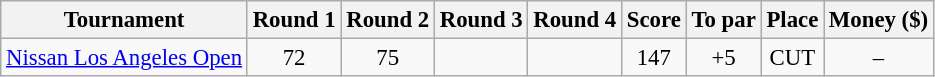<table class=wikitable style="font-size:95%;text-align:center">
<tr>
<th>Tournament</th>
<th>Round 1</th>
<th>Round 2</th>
<th>Round 3</th>
<th>Round 4</th>
<th>Score</th>
<th>To par</th>
<th>Place</th>
<th>Money ($)</th>
</tr>
<tr>
<td align=left><a href='#'>Nissan Los Angeles Open</a></td>
<td>72</td>
<td>75</td>
<td></td>
<td></td>
<td>147</td>
<td>+5</td>
<td>CUT</td>
<td>–</td>
</tr>
</table>
